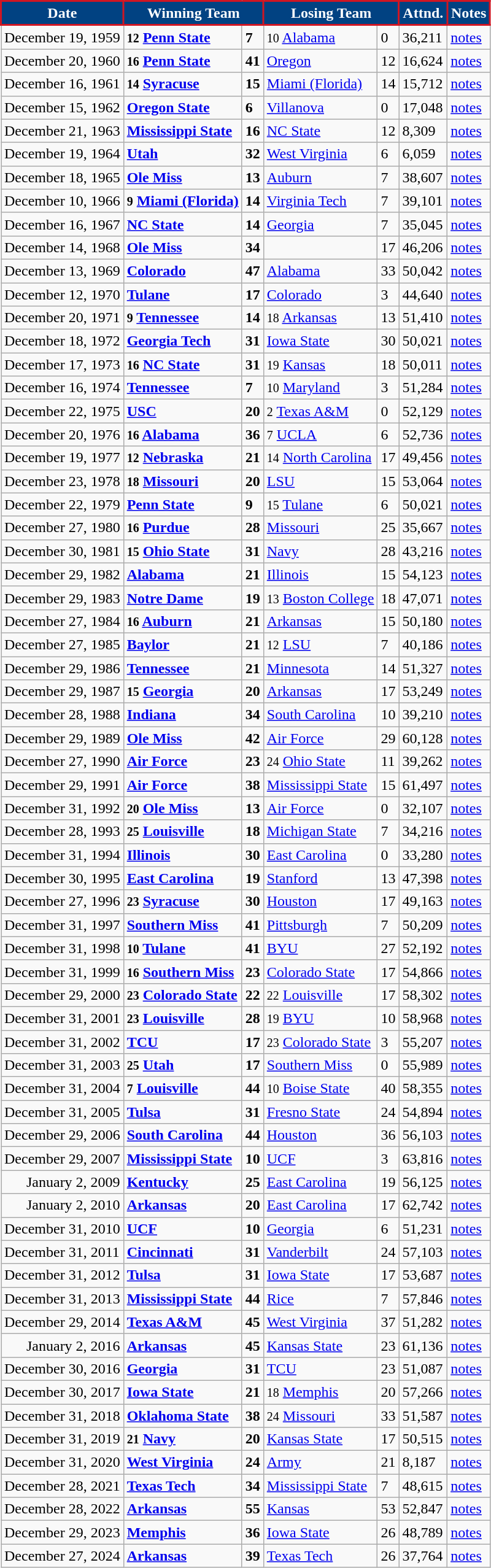<table class="wikitable">
<tr>
<th style="background:#014282; color:#FFFFFF; border: 2px solid #D01623;">Date</th>
<th style="background:#014282; color:#FFFFFF; border: 2px solid #D01623;" colspan="2">Winning Team</th>
<th style="background:#014282; color:#FFFFFF; border: 2px solid #D01623;" colspan="2">Losing Team</th>
<th style="background:#014282; color:#FFFFFF; border: 2px solid #D01623;">Attnd.</th>
<th style="background:#014282; color:#FFFFFF; border: 2px solid #D01623;">Notes</th>
</tr>
<tr>
<td>December 19, 1959</td>
<td><strong><small>12</small> <a href='#'>Penn State</a></strong></td>
<td><strong>7</strong></td>
<td><small>10</small> <a href='#'>Alabama</a></td>
<td>0</td>
<td>36,211</td>
<td><a href='#'>notes</a></td>
</tr>
<tr>
<td>December 20, 1960</td>
<td><strong><small>16</small> <a href='#'>Penn State</a></strong></td>
<td><strong>41</strong></td>
<td><a href='#'>Oregon</a></td>
<td>12</td>
<td>16,624</td>
<td><a href='#'>notes</a></td>
</tr>
<tr>
<td>December 16, 1961</td>
<td><strong><small>14</small> <a href='#'>Syracuse</a></strong></td>
<td><strong>15</strong></td>
<td><a href='#'>Miami (Florida)</a></td>
<td>14</td>
<td>15,712</td>
<td><a href='#'>notes</a></td>
</tr>
<tr>
<td>December 15, 1962</td>
<td><strong><a href='#'>Oregon State</a></strong></td>
<td><strong>6</strong></td>
<td><a href='#'>Villanova</a></td>
<td>0</td>
<td>17,048</td>
<td><a href='#'>notes</a></td>
</tr>
<tr>
<td>December 21, 1963</td>
<td><strong><a href='#'>Mississippi State</a></strong></td>
<td><strong>16</strong></td>
<td><a href='#'>NC State</a></td>
<td>12</td>
<td>8,309</td>
<td><a href='#'>notes</a></td>
</tr>
<tr>
<td>December 19, 1964</td>
<td><strong><a href='#'>Utah</a></strong></td>
<td><strong>32</strong></td>
<td><a href='#'>West Virginia</a></td>
<td>6</td>
<td>6,059</td>
<td><a href='#'>notes</a></td>
</tr>
<tr>
<td>December 18, 1965</td>
<td><strong><a href='#'>Ole Miss</a></strong></td>
<td><strong>13</strong></td>
<td><a href='#'>Auburn</a></td>
<td>7</td>
<td>38,607</td>
<td><a href='#'>notes</a></td>
</tr>
<tr>
<td>December 10, 1966</td>
<td><strong><small>9</small> <a href='#'>Miami (Florida)</a></strong></td>
<td><strong>14</strong></td>
<td><a href='#'>Virginia Tech</a></td>
<td>7</td>
<td>39,101</td>
<td><a href='#'>notes</a></td>
</tr>
<tr>
<td>December 16, 1967</td>
<td><strong><a href='#'>NC State</a></strong></td>
<td><strong>14</strong></td>
<td><a href='#'>Georgia</a></td>
<td>7</td>
<td>35,045</td>
<td><a href='#'>notes</a></td>
</tr>
<tr>
<td>December 14, 1968</td>
<td><strong><a href='#'>Ole Miss</a></strong></td>
<td><strong>34</strong></td>
<td></td>
<td>17</td>
<td>46,206</td>
<td><a href='#'>notes</a></td>
</tr>
<tr>
<td>December 13, 1969</td>
<td><strong><a href='#'>Colorado</a></strong></td>
<td><strong>47</strong></td>
<td><a href='#'>Alabama</a></td>
<td>33</td>
<td>50,042</td>
<td><a href='#'>notes</a></td>
</tr>
<tr>
<td>December 12, 1970</td>
<td><strong><a href='#'>Tulane</a></strong></td>
<td><strong>17</strong></td>
<td><a href='#'>Colorado</a></td>
<td>3</td>
<td>44,640</td>
<td><a href='#'>notes</a></td>
</tr>
<tr>
<td>December 20, 1971</td>
<td><strong><small>9</small> <a href='#'>Tennessee</a></strong></td>
<td><strong>14</strong></td>
<td><small>18</small> <a href='#'>Arkansas</a></td>
<td>13</td>
<td>51,410</td>
<td><a href='#'>notes</a></td>
</tr>
<tr>
<td>December 18, 1972</td>
<td><strong><a href='#'>Georgia Tech</a></strong></td>
<td><strong>31</strong></td>
<td><a href='#'>Iowa State</a></td>
<td>30</td>
<td>50,021</td>
<td><a href='#'>notes</a></td>
</tr>
<tr>
<td>December 17, 1973</td>
<td><strong><small>16</small> <a href='#'>NC State</a></strong></td>
<td><strong>31</strong></td>
<td><small>19</small> <a href='#'>Kansas</a></td>
<td>18</td>
<td>50,011</td>
<td><a href='#'>notes</a></td>
</tr>
<tr>
<td>December 16, 1974</td>
<td><strong><a href='#'>Tennessee</a></strong></td>
<td><strong>7</strong></td>
<td><small>10</small> <a href='#'>Maryland</a></td>
<td>3</td>
<td>51,284</td>
<td><a href='#'>notes</a></td>
</tr>
<tr>
<td>December 22, 1975</td>
<td><strong><a href='#'>USC</a></strong></td>
<td><strong>20</strong></td>
<td><small>2</small> <a href='#'>Texas A&M</a></td>
<td>0</td>
<td>52,129</td>
<td><a href='#'>notes</a></td>
</tr>
<tr>
<td>December 20, 1976</td>
<td><strong><small>16</small> <a href='#'>Alabama</a></strong></td>
<td><strong>36</strong></td>
<td><small>7</small> <a href='#'>UCLA</a></td>
<td>6</td>
<td>52,736</td>
<td><a href='#'>notes</a></td>
</tr>
<tr>
<td>December 19, 1977</td>
<td><strong><small>12</small> <a href='#'>Nebraska</a></strong></td>
<td><strong>21</strong></td>
<td><small>14</small> <a href='#'>North Carolina</a></td>
<td>17</td>
<td>49,456</td>
<td><a href='#'>notes</a></td>
</tr>
<tr>
<td>December 23, 1978</td>
<td><strong><small>18</small> <a href='#'>Missouri</a></strong></td>
<td><strong>20</strong></td>
<td><a href='#'>LSU</a></td>
<td>15</td>
<td>53,064</td>
<td><a href='#'>notes</a></td>
</tr>
<tr>
<td>December 22, 1979</td>
<td><strong><a href='#'>Penn State</a></strong></td>
<td><strong>9</strong></td>
<td><small>15</small> <a href='#'>Tulane</a></td>
<td>6</td>
<td>50,021</td>
<td><a href='#'>notes</a></td>
</tr>
<tr>
<td>December 27, 1980</td>
<td><strong><small>16</small> <a href='#'>Purdue</a></strong></td>
<td><strong>28</strong></td>
<td><a href='#'>Missouri</a></td>
<td>25</td>
<td>35,667</td>
<td><a href='#'>notes</a></td>
</tr>
<tr>
<td>December 30, 1981</td>
<td><strong><small>15</small> <a href='#'>Ohio State</a></strong></td>
<td><strong>31</strong></td>
<td><a href='#'>Navy</a></td>
<td>28</td>
<td>43,216</td>
<td><a href='#'>notes</a></td>
</tr>
<tr>
<td>December 29, 1982</td>
<td><strong><a href='#'>Alabama</a></strong></td>
<td><strong>21</strong></td>
<td><a href='#'>Illinois</a></td>
<td>15</td>
<td>54,123</td>
<td><a href='#'>notes</a></td>
</tr>
<tr>
<td>December 29, 1983</td>
<td><strong><a href='#'>Notre Dame</a></strong></td>
<td><strong>19</strong></td>
<td><small>13</small> <a href='#'>Boston College</a></td>
<td>18</td>
<td>47,071</td>
<td><a href='#'>notes</a></td>
</tr>
<tr>
<td>December 27, 1984</td>
<td><strong><small>16</small> <a href='#'>Auburn</a></strong></td>
<td><strong>21</strong></td>
<td><a href='#'>Arkansas</a></td>
<td>15</td>
<td>50,180</td>
<td><a href='#'>notes</a></td>
</tr>
<tr>
<td>December 27, 1985</td>
<td><strong><a href='#'>Baylor</a></strong></td>
<td><strong>21</strong></td>
<td><small>12</small> <a href='#'>LSU</a></td>
<td>7</td>
<td>40,186</td>
<td><a href='#'>notes</a></td>
</tr>
<tr>
<td>December 29, 1986</td>
<td><strong><a href='#'>Tennessee</a></strong></td>
<td><strong>21</strong></td>
<td><a href='#'>Minnesota</a></td>
<td>14</td>
<td>51,327</td>
<td><a href='#'>notes</a></td>
</tr>
<tr>
<td>December 29, 1987</td>
<td><strong><small>15</small> <a href='#'>Georgia</a></strong></td>
<td><strong>20</strong></td>
<td><a href='#'>Arkansas</a></td>
<td>17</td>
<td>53,249</td>
<td><a href='#'>notes</a></td>
</tr>
<tr>
<td>December 28, 1988</td>
<td><strong><a href='#'>Indiana</a></strong></td>
<td><strong>34</strong></td>
<td><a href='#'>South Carolina</a></td>
<td>10</td>
<td>39,210</td>
<td><a href='#'>notes</a></td>
</tr>
<tr>
<td>December 29, 1989</td>
<td><strong><a href='#'>Ole Miss</a></strong></td>
<td><strong>42</strong></td>
<td><a href='#'>Air Force</a></td>
<td>29</td>
<td>60,128</td>
<td><a href='#'>notes</a></td>
</tr>
<tr>
<td>December 27, 1990</td>
<td><strong><a href='#'>Air Force</a></strong></td>
<td><strong>23</strong></td>
<td><small>24</small> <a href='#'>Ohio State</a></td>
<td>11</td>
<td>39,262</td>
<td><a href='#'>notes</a></td>
</tr>
<tr>
<td>December 29, 1991</td>
<td><strong><a href='#'>Air Force</a></strong></td>
<td><strong>38</strong></td>
<td><a href='#'>Mississippi State</a></td>
<td>15</td>
<td>61,497</td>
<td><a href='#'>notes</a></td>
</tr>
<tr>
<td>December 31, 1992</td>
<td><strong><small>20</small> <a href='#'>Ole Miss</a></strong></td>
<td><strong>13</strong></td>
<td><a href='#'>Air Force</a></td>
<td>0</td>
<td>32,107</td>
<td><a href='#'>notes</a></td>
</tr>
<tr>
<td>December 28, 1993</td>
<td><strong><small>25</small> <a href='#'>Louisville</a></strong></td>
<td><strong>18</strong></td>
<td><a href='#'>Michigan State</a></td>
<td>7</td>
<td>34,216</td>
<td><a href='#'>notes</a></td>
</tr>
<tr>
<td>December 31, 1994</td>
<td><strong><a href='#'>Illinois</a></strong></td>
<td><strong>30</strong></td>
<td><a href='#'>East Carolina</a></td>
<td>0</td>
<td>33,280</td>
<td><a href='#'>notes</a></td>
</tr>
<tr>
<td>December 30, 1995</td>
<td><strong><a href='#'>East Carolina</a></strong></td>
<td><strong>19</strong></td>
<td><a href='#'>Stanford</a></td>
<td>13</td>
<td>47,398</td>
<td><a href='#'>notes</a></td>
</tr>
<tr>
<td>December 27, 1996</td>
<td><strong><small>23</small> <a href='#'>Syracuse</a></strong></td>
<td><strong>30</strong></td>
<td><a href='#'>Houston</a></td>
<td>17</td>
<td>49,163</td>
<td><a href='#'>notes</a></td>
</tr>
<tr>
<td>December 31, 1997</td>
<td><strong><a href='#'>Southern Miss</a></strong></td>
<td><strong>41</strong></td>
<td><a href='#'>Pittsburgh</a></td>
<td>7</td>
<td>50,209</td>
<td><a href='#'>notes</a></td>
</tr>
<tr>
<td>December 31, 1998</td>
<td><strong><small>10</small> <a href='#'>Tulane</a></strong></td>
<td><strong>41</strong></td>
<td><a href='#'>BYU</a></td>
<td>27</td>
<td>52,192</td>
<td><a href='#'>notes</a></td>
</tr>
<tr>
<td>December 31, 1999</td>
<td><strong><small>16</small> <a href='#'>Southern Miss</a></strong></td>
<td><strong>23</strong></td>
<td><a href='#'>Colorado State</a></td>
<td>17</td>
<td>54,866</td>
<td><a href='#'>notes</a></td>
</tr>
<tr>
<td>December 29, 2000</td>
<td><strong><small>23</small> <a href='#'>Colorado State</a></strong></td>
<td><strong>22</strong></td>
<td><small>22</small> <a href='#'>Louisville</a></td>
<td>17</td>
<td>58,302</td>
<td><a href='#'>notes</a></td>
</tr>
<tr>
<td>December 31, 2001</td>
<td><strong><small>23</small> <a href='#'>Louisville</a></strong></td>
<td><strong>28</strong></td>
<td><small>19</small> <a href='#'>BYU</a></td>
<td>10</td>
<td>58,968</td>
<td><a href='#'>notes</a></td>
</tr>
<tr>
<td>December 31, 2002</td>
<td><strong><a href='#'>TCU</a></strong></td>
<td><strong>17</strong></td>
<td><small>23</small> <a href='#'>Colorado State</a></td>
<td>3</td>
<td>55,207</td>
<td><a href='#'>notes</a></td>
</tr>
<tr>
<td>December 31, 2003</td>
<td><strong><small>25</small> <a href='#'>Utah</a></strong></td>
<td><strong>17</strong></td>
<td><a href='#'>Southern Miss</a></td>
<td>0</td>
<td>55,989</td>
<td><a href='#'>notes</a></td>
</tr>
<tr>
<td>December 31, 2004</td>
<td><strong><small>7</small> <a href='#'>Louisville</a></strong></td>
<td><strong>44</strong></td>
<td><small>10</small> <a href='#'>Boise State</a></td>
<td>40</td>
<td>58,355</td>
<td><a href='#'>notes</a></td>
</tr>
<tr>
<td>December 31, 2005</td>
<td><strong><a href='#'>Tulsa</a></strong></td>
<td><strong>31</strong></td>
<td><a href='#'>Fresno State</a></td>
<td>24</td>
<td>54,894</td>
<td><a href='#'>notes</a></td>
</tr>
<tr>
<td>December 29, 2006</td>
<td><strong><a href='#'>South Carolina</a></strong></td>
<td><strong>44</strong></td>
<td><a href='#'>Houston</a></td>
<td>36</td>
<td>56,103</td>
<td><a href='#'>notes</a></td>
</tr>
<tr>
<td>December 29, 2007</td>
<td><strong><a href='#'>Mississippi State</a></strong></td>
<td><strong>10</strong></td>
<td><a href='#'>UCF</a></td>
<td>3</td>
<td>63,816</td>
<td><a href='#'>notes</a></td>
</tr>
<tr>
<td align=right>January 2, 2009</td>
<td><strong><a href='#'>Kentucky</a></strong></td>
<td><strong>25</strong></td>
<td><a href='#'>East Carolina</a></td>
<td>19</td>
<td>56,125</td>
<td><a href='#'>notes</a></td>
</tr>
<tr>
<td align=right>January 2, 2010</td>
<td><strong><a href='#'>Arkansas</a> </strong></td>
<td><strong>20</strong></td>
<td><a href='#'>East Carolina</a></td>
<td>17 </td>
<td>62,742</td>
<td><a href='#'>notes</a></td>
</tr>
<tr>
<td>December 31, 2010</td>
<td><strong><a href='#'>UCF</a></strong></td>
<td><strong>10</strong></td>
<td><a href='#'>Georgia</a></td>
<td>6</td>
<td>51,231</td>
<td><a href='#'>notes</a></td>
</tr>
<tr>
<td>December 31, 2011</td>
<td><strong><a href='#'>Cincinnati</a></strong></td>
<td><strong>31</strong></td>
<td><a href='#'>Vanderbilt</a></td>
<td>24</td>
<td>57,103</td>
<td><a href='#'>notes</a></td>
</tr>
<tr>
<td>December 31, 2012</td>
<td><strong><a href='#'>Tulsa</a></strong></td>
<td><strong>31</strong></td>
<td><a href='#'>Iowa State</a></td>
<td>17</td>
<td>53,687</td>
<td><a href='#'>notes</a></td>
</tr>
<tr>
<td>December 31, 2013</td>
<td><strong><a href='#'>Mississippi State</a></strong></td>
<td><strong>44</strong></td>
<td><a href='#'>Rice</a></td>
<td>7</td>
<td>57,846</td>
<td><a href='#'>notes</a></td>
</tr>
<tr>
<td>December 29, 2014</td>
<td><a href='#'><strong>Texas A&M</strong></a></td>
<td><strong>45</strong></td>
<td><a href='#'>West Virginia</a></td>
<td>37</td>
<td>51,282</td>
<td><a href='#'>notes</a></td>
</tr>
<tr>
<td align=right>January 2, 2016</td>
<td><a href='#'><strong>Arkansas</strong></a></td>
<td><strong>45</strong></td>
<td><a href='#'>Kansas State</a></td>
<td>23</td>
<td>61,136</td>
<td><a href='#'>notes</a></td>
</tr>
<tr>
<td>December 30, 2016</td>
<td><a href='#'><strong>Georgia</strong></a></td>
<td><strong>31</strong></td>
<td><a href='#'>TCU</a></td>
<td>23</td>
<td>51,087</td>
<td><a href='#'>notes</a></td>
</tr>
<tr>
<td>December 30, 2017</td>
<td><a href='#'><strong>Iowa State</strong></a></td>
<td><strong>21</strong></td>
<td><small>18</small> <a href='#'>Memphis</a></td>
<td>20</td>
<td>57,266</td>
<td><a href='#'>notes</a></td>
</tr>
<tr>
<td>December 31, 2018</td>
<td><strong><a href='#'>Oklahoma State</a></strong></td>
<td><strong>38</strong></td>
<td><small>24</small> <a href='#'>Missouri</a></td>
<td>33</td>
<td>51,587</td>
<td><a href='#'>notes</a></td>
</tr>
<tr>
<td>December 31, 2019</td>
<td><strong><small>21</small> <a href='#'>Navy</a></strong></td>
<td><strong>20</strong></td>
<td><a href='#'>Kansas State</a></td>
<td>17</td>
<td>50,515</td>
<td><a href='#'>notes</a></td>
</tr>
<tr>
<td>December 31, 2020</td>
<td><strong><a href='#'>West Virginia</a></strong></td>
<td><strong>24</strong></td>
<td><a href='#'>Army</a></td>
<td>21</td>
<td>8,187</td>
<td><a href='#'>notes</a></td>
</tr>
<tr>
<td>December 28, 2021</td>
<td><strong><a href='#'>Texas Tech</a></strong></td>
<td><strong>34</strong></td>
<td><a href='#'>Mississippi State</a></td>
<td>7</td>
<td>48,615</td>
<td><a href='#'>notes</a></td>
</tr>
<tr>
<td>December 28, 2022</td>
<td><strong><a href='#'>Arkansas</a></strong></td>
<td><strong>55</strong></td>
<td><a href='#'>Kansas</a></td>
<td>53 </td>
<td>52,847</td>
<td><a href='#'>notes</a></td>
</tr>
<tr>
<td>December 29, 2023</td>
<td><strong><a href='#'>Memphis</a></strong></td>
<td><strong>36</strong></td>
<td><a href='#'>Iowa State</a></td>
<td>26</td>
<td>48,789</td>
<td><a href='#'>notes</a></td>
</tr>
<tr>
<td>December 27, 2024</td>
<td><strong><a href='#'>Arkansas</a></strong></td>
<td><strong>39</strong></td>
<td><a href='#'>Texas Tech</a></td>
<td>26</td>
<td>37,764</td>
<td><a href='#'>notes</a></td>
</tr>
</table>
